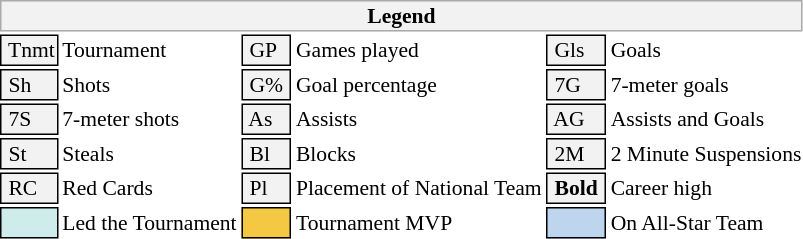<table class="toccolours" style="font-size: 90%; white-space: nowrap;">
<tr>
<th colspan="8" style="background-color: #F2F2F2; border: 1px solid #AAAAAA;">Legend</th>
</tr>
<tr>
<td style="background-color: #F2F2F2; border: 1px solid black;"> Tnmt</td>
<td>Tournament</td>
<td style="background-color: #F2F2F2; border: 1px solid black;"> GP</td>
<td>Games played</td>
<td style="background-color: #F2F2F2; border: 1px solid black"> Gls </td>
<td>Goals</td>
</tr>
<tr>
<td style="background-color: #F2F2F2; border: 1px solid black"> Sh </td>
<td>Shots</td>
<td style="background-color: #F2F2F2; border: 1px solid black;"> G% </td>
<td style="padding-right: 8px">Goal percentage</td>
<td style="background-color: #F2F2F2; border: 1px solid black"> 7G </td>
<td style="padding-right: 8px">7-meter goals</td>
</tr>
<tr>
<td style="background-color: #F2F2F2; border: 1px solid black"> 7S </td>
<td>7-meter shots</td>
<td style="background-color: #F2F2F2; border: 1px solid black;"> As </td>
<td>Assists</td>
<td style="background-color: #F2F2F2; border: 1px solid black"> AG </td>
<td>Assists and Goals</td>
</tr>
<tr>
<td style="background-color: #F2F2F2; border: 1px solid black"> St </td>
<td>Steals</td>
<td style="background-color: #F2F2F2; border: 1px solid black;"> Bl </td>
<td>Blocks</td>
<td style="background-color: #F2F2F2; border: 1px solid black"> 2M </td>
<td>2 Minute Suspensions</td>
</tr>
<tr>
<td style="background-color: #F2F2F2; border: 1px solid black"> RC </td>
<td>Red Cards</td>
<td style="background-color: #F2F2F2; border: 1px solid black;"> Pl </td>
<td>Placement of National Team</td>
<td style="background-color: #F2F2F2; border: 1px solid black"> <strong>Bold</strong> </td>
<td>Career high</td>
</tr>
<tr>
<td style="background-color: #CFECEC; border: 1px solid black"> <strong> </strong> </td>
<td>Led the Tournament</td>
<td style="background-color: #F4C842; border: 1px solid black"> <strong> </strong> </td>
<td>Tournament MVP</td>
<td style="background-color: #BDD6EE; border: 1px solid black"> <strong> </strong> </td>
<td>On All-Star Team</td>
</tr>
</table>
